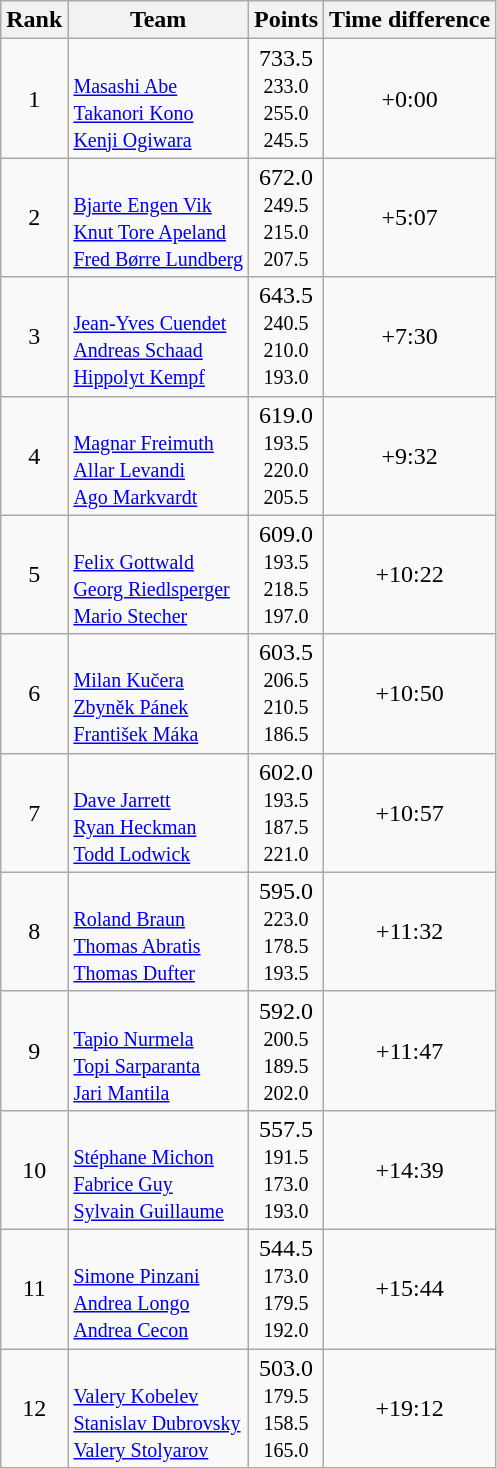<table class="wikitable sortable" style="text-align:center">
<tr>
<th>Rank</th>
<th>Team</th>
<th>Points</th>
<th>Time difference</th>
</tr>
<tr>
<td>1</td>
<td align=left> <br> <small> <a href='#'>Masashi Abe</a> <br> <a href='#'>Takanori Kono</a> <br> <a href='#'>Kenji Ogiwara</a></small></td>
<td>733.5 <br> <small> 233.0 <br> 255.0 <br> 245.5</small></td>
<td>+0:00</td>
</tr>
<tr>
<td>2</td>
<td align=left> <br> <small> <a href='#'>Bjarte Engen Vik</a> <br> <a href='#'>Knut Tore Apeland</a> <br> <a href='#'>Fred Børre Lundberg</a></small></td>
<td>672.0 <br> <small> 249.5 <br> 215.0 <br> 207.5</small></td>
<td>+5:07</td>
</tr>
<tr>
<td>3</td>
<td align=left> <br> <small> <a href='#'>Jean-Yves Cuendet</a> <br> <a href='#'>Andreas Schaad</a> <br> <a href='#'>Hippolyt Kempf</a></small></td>
<td>643.5 <br> <small> 240.5 <br> 210.0 <br> 193.0</small></td>
<td>+7:30</td>
</tr>
<tr>
<td>4</td>
<td align=left> <br> <small> <a href='#'>Magnar Freimuth</a> <br> <a href='#'>Allar Levandi</a> <br> <a href='#'>Ago Markvardt</a></small></td>
<td>619.0 <br> <small> 193.5 <br> 220.0 <br> 205.5</small></td>
<td>+9:32</td>
</tr>
<tr>
<td>5</td>
<td align=left> <br> <small> <a href='#'>Felix Gottwald</a> <br> <a href='#'>Georg Riedlsperger</a> <br> <a href='#'>Mario Stecher</a></small></td>
<td>609.0 <br> <small> 193.5 <br> 218.5 <br> 197.0</small></td>
<td>+10:22</td>
</tr>
<tr>
<td>6</td>
<td align=left> <br> <small> <a href='#'>Milan Kučera</a> <br> <a href='#'>Zbyněk Pánek</a> <br> <a href='#'>František Máka</a></small></td>
<td>603.5 <br> <small> 206.5 <br> 210.5 <br> 186.5</small></td>
<td>+10:50</td>
</tr>
<tr>
<td>7</td>
<td align=left> <br> <small> <a href='#'>Dave Jarrett</a> <br> <a href='#'>Ryan Heckman</a> <br> <a href='#'>Todd Lodwick</a></small></td>
<td>602.0 <br> <small> 193.5 <br> 187.5 <br> 221.0</small></td>
<td>+10:57</td>
</tr>
<tr>
<td>8</td>
<td align=left> <br> <small> <a href='#'>Roland Braun</a> <br> <a href='#'>Thomas Abratis</a> <br> <a href='#'>Thomas Dufter</a></small></td>
<td>595.0 <br> <small> 223.0 <br> 178.5 <br> 193.5</small></td>
<td>+11:32</td>
</tr>
<tr>
<td>9</td>
<td align=left> <br> <small> <a href='#'>Tapio Nurmela</a> <br> <a href='#'>Topi Sarparanta</a> <br> <a href='#'>Jari Mantila</a></small></td>
<td>592.0 <br> <small> 200.5 <br> 189.5 <br> 202.0</small></td>
<td>+11:47</td>
</tr>
<tr>
<td>10</td>
<td align=left> <br> <small> <a href='#'>Stéphane Michon</a> <br> <a href='#'>Fabrice Guy</a> <br> <a href='#'>Sylvain Guillaume</a></small></td>
<td>557.5 <br> <small> 191.5 <br> 173.0 <br> 193.0</small></td>
<td>+14:39</td>
</tr>
<tr>
<td>11</td>
<td align=left> <br> <small> <a href='#'>Simone Pinzani</a> <br> <a href='#'>Andrea Longo</a> <br> <a href='#'>Andrea Cecon</a></small></td>
<td>544.5 <br> <small> 173.0 <br> 179.5 <br> 192.0</small></td>
<td>+15:44</td>
</tr>
<tr>
<td>12</td>
<td align=left> <br> <small> <a href='#'>Valery Kobelev</a> <br> <a href='#'>Stanislav Dubrovsky</a> <br> <a href='#'>Valery Stolyarov</a></small></td>
<td>503.0 <br> <small> 179.5 <br> 158.5 <br> 165.0</small></td>
<td>+19:12</td>
</tr>
</table>
